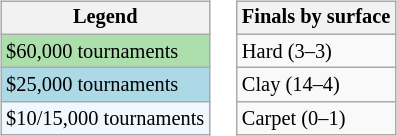<table>
<tr valign=top>
<td><br><table class=wikitable style="font-size:85%">
<tr>
<th>Legend</th>
</tr>
<tr style="background:#addfad;">
<td>$60,000 tournaments</td>
</tr>
<tr style="background:lightblue;">
<td>$25,000 tournaments</td>
</tr>
<tr style="background:#f0f8ff;">
<td>$10/15,000 tournaments</td>
</tr>
</table>
</td>
<td><br><table class=wikitable style="font-size:85%">
<tr>
<th>Finals by surface</th>
</tr>
<tr>
<td>Hard (3–3)</td>
</tr>
<tr>
<td>Clay (14–4)</td>
</tr>
<tr>
<td>Carpet (0–1)</td>
</tr>
</table>
</td>
</tr>
</table>
